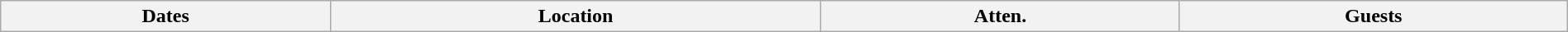<table class="wikitable" width="100%">
<tr>
<th>Dates</th>
<th>Location</th>
<th>Atten.</th>
<th>Guests<br>



</th>
</tr>
</table>
